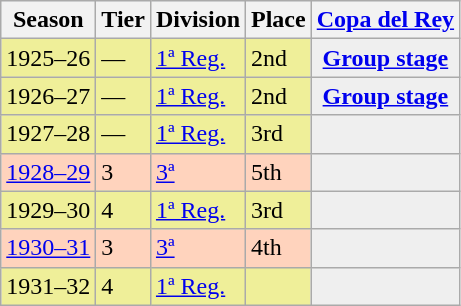<table class="wikitable">
<tr style="background:#f0f6fa;">
<th>Season</th>
<th>Tier</th>
<th>Division</th>
<th>Place</th>
<th><a href='#'>Copa del Rey</a></th>
</tr>
<tr>
<td style="background:#EFEF99;">1925–26</td>
<td style="background:#EFEF99;">—</td>
<td style="background:#EFEF99;"><a href='#'>1ª Reg.</a></td>
<td style="background:#EFEF99;">2nd</td>
<th style="background:#efefef;"><a href='#'>Group stage</a></th>
</tr>
<tr>
<td style="background:#EFEF99;">1926–27</td>
<td style="background:#EFEF99;">—</td>
<td style="background:#EFEF99;"><a href='#'>1ª Reg.</a></td>
<td style="background:#EFEF99;">2nd</td>
<th style="background:#efefef;"><a href='#'>Group stage</a></th>
</tr>
<tr>
<td style="background:#EFEF99;">1927–28</td>
<td style="background:#EFEF99;">—</td>
<td style="background:#EFEF99;"><a href='#'>1ª Reg.</a></td>
<td style="background:#EFEF99;">3rd</td>
<td style="background:#efefef;"></td>
</tr>
<tr>
<td style="background:#FFD3BD;"><a href='#'>1928–29</a></td>
<td style="background:#FFD3BD;">3</td>
<td style="background:#FFD3BD;"><a href='#'>3ª</a></td>
<td style="background:#FFD3BD;">5th</td>
<th style="background:#efefef;"></th>
</tr>
<tr>
<td style="background:#EFEF99;">1929–30</td>
<td style="background:#EFEF99;">4</td>
<td style="background:#EFEF99;"><a href='#'>1ª Reg.</a></td>
<td style="background:#EFEF99;">3rd</td>
<td style="background:#efefef;"></td>
</tr>
<tr>
<td style="background:#FFD3BD;"><a href='#'>1930–31</a></td>
<td style="background:#FFD3BD;">3</td>
<td style="background:#FFD3BD;"><a href='#'>3ª</a></td>
<td style="background:#FFD3BD;">4th</td>
<th style="background:#efefef;"></th>
</tr>
<tr>
<td style="background:#EFEF99;">1931–32</td>
<td style="background:#EFEF99;">4</td>
<td style="background:#EFEF99;"><a href='#'>1ª Reg.</a></td>
<td style="background:#EFEF99;"></td>
<td style="background:#efefef;"></td>
</tr>
</table>
